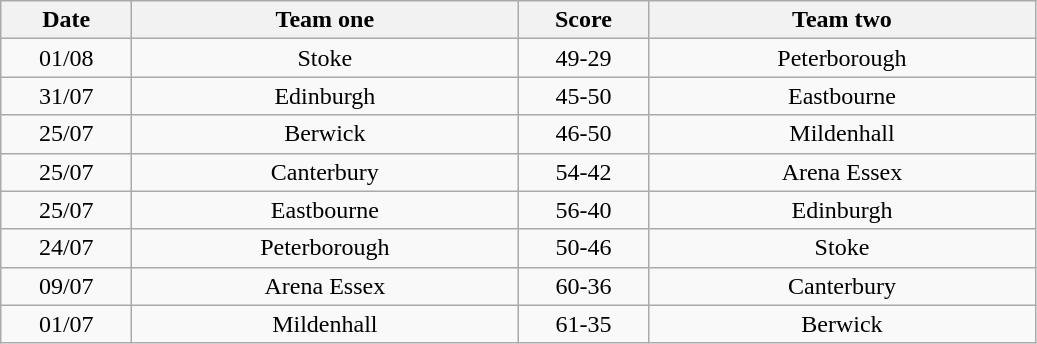<table class="wikitable" style="text-align: center">
<tr>
<th width=80>Date</th>
<th width=250>Team one</th>
<th width=80>Score</th>
<th width=250>Team two</th>
</tr>
<tr>
<td>01/08</td>
<td>Stoke</td>
<td>49-29</td>
<td>Peterborough</td>
</tr>
<tr>
<td>31/07</td>
<td>Edinburgh</td>
<td>45-50</td>
<td>Eastbourne</td>
</tr>
<tr>
<td>25/07</td>
<td>Berwick</td>
<td>46-50</td>
<td>Mildenhall</td>
</tr>
<tr>
<td>25/07</td>
<td>Canterbury</td>
<td>54-42</td>
<td>Arena Essex</td>
</tr>
<tr>
<td>25/07</td>
<td>Eastbourne</td>
<td>56-40</td>
<td>Edinburgh</td>
</tr>
<tr>
<td>24/07</td>
<td>Peterborough</td>
<td>50-46</td>
<td>Stoke</td>
</tr>
<tr>
<td>09/07</td>
<td>Arena Essex</td>
<td>60-36</td>
<td>Canterbury</td>
</tr>
<tr>
<td>01/07</td>
<td>Mildenhall</td>
<td>61-35</td>
<td>Berwick</td>
</tr>
</table>
